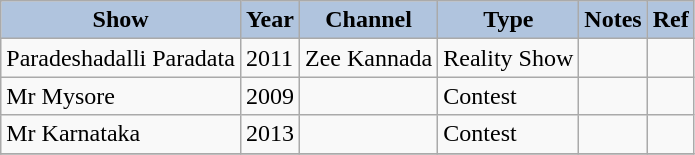<table class="wikitable" style="font-size:100%">
<tr style="text-align:center;">
<th style="background:#B0C4DE;">Show</th>
<th style="background:#B0C4DE;">Year</th>
<th style="background:#B0C4DE;">Channel</th>
<th style="background:#B0C4DE;">Type</th>
<th style="background:#B0C4DE;">Notes</th>
<th style="background:#B0C4DE;">Ref</th>
</tr>
<tr>
<td>Paradeshadalli Paradata</td>
<td>2011</td>
<td>Zee Kannada</td>
<td>Reality Show</td>
<td></td>
<td></td>
</tr>
<tr>
<td>Mr Mysore</td>
<td>2009</td>
<td></td>
<td>Contest</td>
<td></td>
<td></td>
</tr>
<tr>
<td>Mr Karnataka</td>
<td>2013</td>
<td></td>
<td>Contest</td>
<td></td>
<td></td>
</tr>
<tr>
</tr>
</table>
